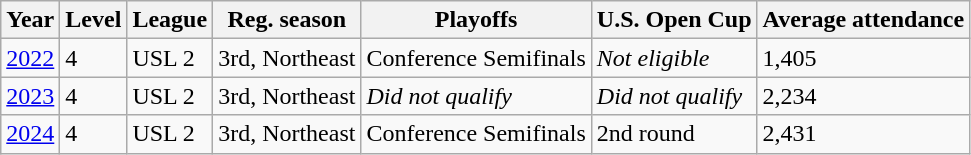<table class="wikitable">
<tr>
<th>Year</th>
<th>Level</th>
<th>League</th>
<th>Reg. season</th>
<th>Playoffs</th>
<th>U.S. Open Cup</th>
<th>Average attendance</th>
</tr>
<tr>
<td><a href='#'>2022</a></td>
<td>4</td>
<td>USL 2</td>
<td>3rd, Northeast</td>
<td>Conference Semifinals</td>
<td><em>Not eligible</em></td>
<td>1,405</td>
</tr>
<tr>
<td><a href='#'>2023</a></td>
<td>4</td>
<td>USL 2</td>
<td>3rd, Northeast</td>
<td><em>Did not qualify</em></td>
<td><em>Did not qualify</em></td>
<td>2,234</td>
</tr>
<tr>
<td><a href='#'>2024</a></td>
<td>4</td>
<td>USL 2</td>
<td>3rd, Northeast</td>
<td>Conference Semifinals</td>
<td>2nd round</td>
<td>2,431</td>
</tr>
</table>
